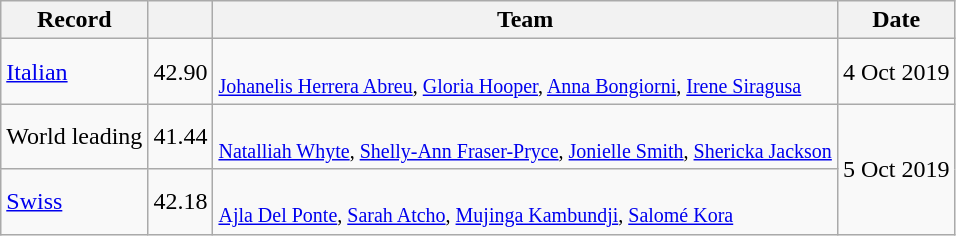<table class="wikitable">
<tr>
<th>Record</th>
<th></th>
<th>Team</th>
<th>Date</th>
</tr>
<tr>
<td><a href='#'>Italian</a></td>
<td>42.90</td>
<td> <br><small><a href='#'>Johanelis Herrera Abreu</a>, <a href='#'>Gloria Hooper</a>, <a href='#'>Anna Bongiorni</a>, <a href='#'>Irene Siragusa</a></small></td>
<td align=right>4 Oct 2019</td>
</tr>
<tr>
<td>World leading</td>
<td>41.44</td>
<td><br><small><a href='#'>Natalliah Whyte</a>, <a href='#'>Shelly-Ann Fraser-Pryce</a>, <a href='#'>Jonielle Smith</a>, <a href='#'>Shericka Jackson</a></small></td>
<td rowspan=2 align=right>5 Oct 2019</td>
</tr>
<tr>
<td><a href='#'>Swiss</a></td>
<td>42.18</td>
<td><br><small><a href='#'>Ajla Del Ponte</a>, <a href='#'>Sarah Atcho</a>, <a href='#'>Mujinga Kambundji</a>, <a href='#'>Salomé Kora</a></small></td>
</tr>
</table>
